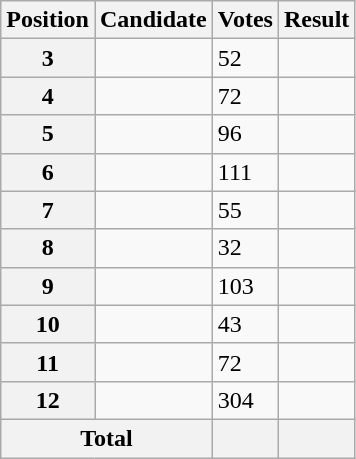<table class="wikitable sortable col3right">
<tr>
<th scope="col">Position</th>
<th scope="col">Candidate</th>
<th scope="col">Votes</th>
<th scope="col">Result</th>
</tr>
<tr>
<th scope="row">3</th>
<td></td>
<td>52</td>
<td></td>
</tr>
<tr>
<th scope="row">4</th>
<td></td>
<td>72</td>
<td></td>
</tr>
<tr>
<th scope="row">5</th>
<td></td>
<td>96</td>
<td></td>
</tr>
<tr>
<th scope="row">6</th>
<td></td>
<td>111</td>
<td></td>
</tr>
<tr>
<th scope="row">7</th>
<td></td>
<td>55</td>
<td></td>
</tr>
<tr>
<th scope="row">8</th>
<td></td>
<td>32</td>
<td></td>
</tr>
<tr>
<th scope="row">9</th>
<td></td>
<td>103</td>
<td></td>
</tr>
<tr>
<th scope="row">10</th>
<td></td>
<td>43</td>
<td></td>
</tr>
<tr>
<th scope="row">11</th>
<td></td>
<td>72</td>
<td></td>
</tr>
<tr>
<th scope="row">12</th>
<td></td>
<td>304</td>
<td></td>
</tr>
<tr class="sortbottom">
<th scope="row" colspan="2">Total</th>
<th></th>
<th></th>
</tr>
</table>
